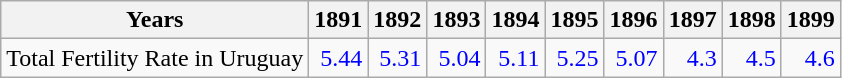<table class="wikitable " style="text-align:right">
<tr>
<th>Years</th>
<th>1891</th>
<th>1892</th>
<th>1893</th>
<th>1894</th>
<th>1895</th>
<th>1896</th>
<th>1897</th>
<th>1898</th>
<th>1899</th>
</tr>
<tr>
<td align="left">Total Fertility Rate in Uruguay</td>
<td style="text-align:right; color:blue;">5.44</td>
<td style="text-align:right; color:blue;">5.31</td>
<td style="text-align:right; color:blue;">5.04</td>
<td style="text-align:right; color:blue;">5.11</td>
<td style="text-align:right; color:blue;">5.25</td>
<td style="text-align:right; color:blue;">5.07</td>
<td style="text-align:right; color:blue;">4.3</td>
<td style="text-align:right; color:blue;">4.5</td>
<td style="text-align:right; color:blue;">4.6</td>
</tr>
</table>
